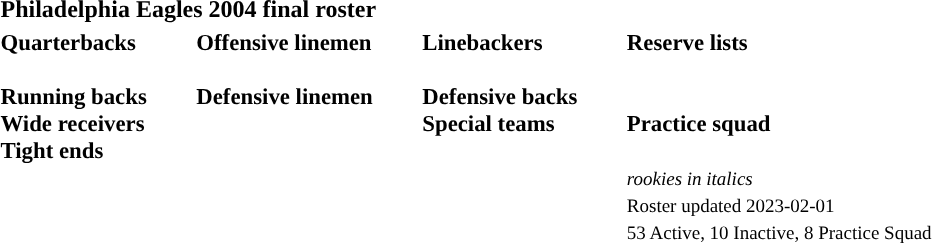<table class="toccolours" style="text-align: left;">
<tr>
<th colspan="9">Philadelphia Eagles 2004 final roster</th>
</tr>
<tr>
<td style="font-size: 95%;" valign="top"><strong>Quarterbacks</strong><br>

<br><strong>Running backs</strong>




<br><strong>Wide receivers</strong>




<br><strong>Tight ends</strong>

</td>
<td style="width: 25px;"></td>
<td style="font-size: 95%;" valign="top"><strong>Offensive linemen</strong><br>







<br><strong>Defensive linemen</strong>









</td>
<td style="width: 25px;"></td>
<td style="font-size: 95%;" valign="top"><strong>Linebackers</strong><br>





<br><strong>Defensive backs</strong>








<br><strong>Special teams</strong>


</td>
<td style="width: 25px;"></td>
<td style="font-size: 95%;" valign="top"><strong>Reserve lists</strong><br>








<br><br>
<strong>Practice squad</strong>







<br><br>
<small><em>rookies in italics</em></small><br>
<small>Roster updated 2023-02-01</small><br>
<small>53 Active, 10 Inactive, 8 Practice Squad</small></td>
</tr>
</table>
